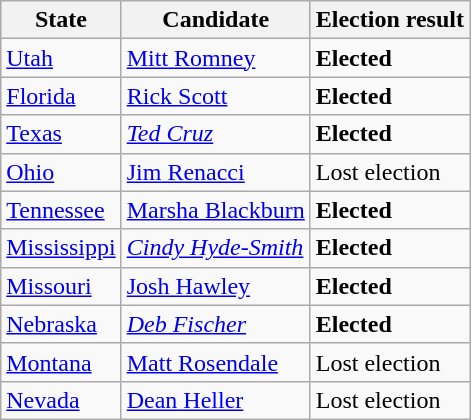<table class="wikitable sortable">
<tr>
<th bgcolor="teal"><span>State</span></th>
<th bgcolor="teal"><span>Candidate</span></th>
<th>Election result</th>
</tr>
<tr>
<td> <a href='#'>Utah</a></td>
<td><a href='#'>Mitt Romney</a></td>
<td><strong></strong> <strong>Elected</strong></td>
</tr>
<tr>
<td> <a href='#'>Florida</a></td>
<td><a href='#'>Rick Scott</a></td>
<td><strong></strong> <strong>Elected</strong></td>
</tr>
<tr>
<td> <a href='#'>Texas</a></td>
<td><em><a href='#'>Ted Cruz</a></em></td>
<td><strong></strong> <strong>Elected</strong></td>
</tr>
<tr>
<td> <a href='#'>Ohio</a></td>
<td><a href='#'>Jim Renacci</a></td>
<td> Lost election</td>
</tr>
<tr>
<td> <a href='#'>Tennessee</a></td>
<td><a href='#'>Marsha Blackburn</a></td>
<td><strong></strong> <strong>Elected</strong></td>
</tr>
<tr>
<td> <a href='#'>Mississippi</a></td>
<td><em><a href='#'>Cindy Hyde-Smith</a></em></td>
<td><strong></strong> <strong>Elected</strong></td>
</tr>
<tr>
<td> <a href='#'>Missouri</a></td>
<td><a href='#'>Josh Hawley</a></td>
<td><strong></strong> <strong>Elected</strong></td>
</tr>
<tr>
<td> <a href='#'>Nebraska</a></td>
<td><em><a href='#'>Deb Fischer</a></em></td>
<td><strong></strong> <strong>Elected</strong></td>
</tr>
<tr>
<td> <a href='#'>Montana</a></td>
<td><a href='#'>Matt Rosendale</a></td>
<td> Lost election</td>
</tr>
<tr>
<td> <a href='#'>Nevada</a></td>
<td><a href='#'>Dean Heller</a></td>
<td> Lost election</td>
</tr>
</table>
